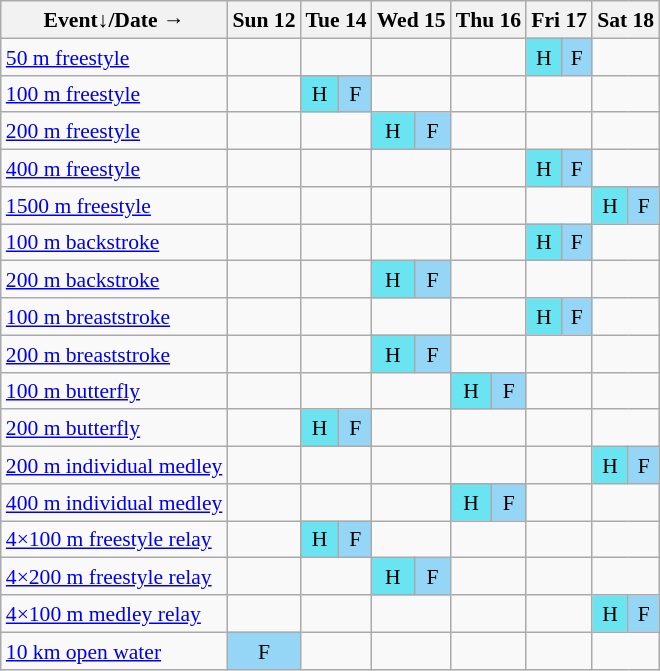<table class="wikitable" style="margin:0.5em auto; font-size:90%; line-height:1.25em;">
<tr style="text-align:center;">
<th>Event↓/Date →</th>
<th>Sun 12</th>
<th colspan="2">Tue 14</th>
<th colspan="2">Wed 15</th>
<th colspan="2">Thu 16</th>
<th colspan="2">Fri 17</th>
<th colspan="2">Sat 18</th>
</tr>
<tr style="text-align:center;">
<td style="text-align:left;"><a href='#'>50 m freestyle</a></td>
<td></td>
<td colspan="2"></td>
<td colspan="2"></td>
<td colspan="2"></td>
<td style="background-color:#6be4f2;">H</td>
<td style="background-color:#95d6f7;">F</td>
<td colspan="2"></td>
</tr>
<tr style="text-align:center;">
<td style="text-align:left;"><a href='#'>100 m freestyle</a></td>
<td></td>
<td style="background-color:#6be4f2;">H</td>
<td style="background-color:#95d6f7;">F</td>
<td colspan="2"></td>
<td colspan="2"></td>
<td colspan="2"></td>
<td colspan="2"></td>
</tr>
<tr style="text-align:center;">
<td style="text-align:left;"><a href='#'>200 m freestyle</a></td>
<td></td>
<td colspan="2"></td>
<td style="background-color:#6be4f2;">H</td>
<td style="background-color:#95d6f7;">F</td>
<td colspan="2"></td>
<td colspan="2"></td>
<td colspan="2"></td>
</tr>
<tr style="text-align:center;">
<td style="text-align:left;"><a href='#'>400 m freestyle</a></td>
<td></td>
<td colspan="2"></td>
<td colspan="2"></td>
<td colspan="2"></td>
<td style="background-color:#6be4f2;">H</td>
<td style="background-color:#95d6f7;">F</td>
<td colspan="2"></td>
</tr>
<tr style="text-align:center;">
<td style="text-align:left;"><a href='#'>1500 m freestyle</a></td>
<td></td>
<td colspan="2"></td>
<td colspan="2"></td>
<td colspan="2"></td>
<td colspan="2"></td>
<td style="background-color:#6be4f2;">H</td>
<td style="background-color:#95d6f7;">F</td>
</tr>
<tr style="text-align:center;">
<td style="text-align:left;"><a href='#'>100 m backstroke</a></td>
<td></td>
<td colspan="2"></td>
<td colspan="2"></td>
<td colspan="2"></td>
<td style="background-color:#6be4f2;">H</td>
<td style="background-color:#95d6f7;">F</td>
<td colspan="2"></td>
</tr>
<tr style="text-align:center;">
<td style="text-align:left;"><a href='#'>200 m backstroke</a></td>
<td></td>
<td colspan="2"></td>
<td style="background-color:#6be4f2;">H</td>
<td style="background-color:#95d6f7;">F</td>
<td colspan="2"></td>
<td colspan="2"></td>
<td colspan="2"></td>
</tr>
<tr style="text-align:center;">
<td style="text-align:left;"><a href='#'>100 m breaststroke</a></td>
<td></td>
<td colspan="2"></td>
<td colspan="2"></td>
<td colspan="2"></td>
<td style="background-color:#6be4f2;">H</td>
<td style="background-color:#95d6f7;">F</td>
<td colspan="2"></td>
</tr>
<tr style="text-align:center;">
<td style="text-align:left;"><a href='#'>200 m breaststroke</a></td>
<td></td>
<td colspan="2"></td>
<td style="background-color:#6be4f2;">H</td>
<td style="background-color:#95d6f7;">F</td>
<td colspan="2"></td>
<td colspan="2"></td>
<td colspan="2"></td>
</tr>
<tr style="text-align:center;">
<td style="text-align:left;"><a href='#'>100 m butterfly</a></td>
<td></td>
<td colspan="2"></td>
<td colspan="2"></td>
<td style="background-color:#6be4f2;">H</td>
<td style="background-color:#95d6f7;">F</td>
<td colspan="2"></td>
<td colspan="2"></td>
</tr>
<tr style="text-align:center;">
<td style="text-align:left;"><a href='#'>200 m butterfly</a></td>
<td></td>
<td style="background-color:#6be4f2;">H</td>
<td style="background-color:#95d6f7;">F</td>
<td colspan="2"></td>
<td colspan="2"></td>
<td colspan="2"></td>
<td colspan="2"></td>
</tr>
<tr style="text-align:center;">
<td style="text-align:left;"><a href='#'>200 m individual medley</a></td>
<td></td>
<td colspan="2"></td>
<td colspan="2"></td>
<td colspan="2"></td>
<td colspan="2"></td>
<td style="background-color:#6be4f2;">H</td>
<td style="background-color:#95d6f7;">F</td>
</tr>
<tr style="text-align:center;">
<td style="text-align:left;"><a href='#'>400 m individual medley</a></td>
<td></td>
<td colspan="2"></td>
<td colspan="2"></td>
<td style="background-color:#6be4f2;">H</td>
<td style="background-color:#95d6f7;">F</td>
<td colspan="2"></td>
<td colspan="2"></td>
</tr>
<tr style="text-align:center;">
<td style="text-align:left;"><a href='#'>4×100 m freestyle relay</a></td>
<td></td>
<td style="background-color:#6be4f2;">H</td>
<td style="background-color:#95d6f7;">F</td>
<td colspan="2"></td>
<td colspan="2"></td>
<td colspan="2"></td>
<td colspan="2"></td>
</tr>
<tr style="text-align:center;">
<td style="text-align:left;"><a href='#'>4×200 m freestyle relay</a></td>
<td></td>
<td colspan="2"></td>
<td style="background-color:#6be4f2;">H</td>
<td style="background-color:#95d6f7;">F</td>
<td colspan="2"></td>
<td colspan="2"></td>
<td colspan="2"></td>
</tr>
<tr style="text-align:center;">
<td style="text-align:left;"><a href='#'>4×100 m medley relay</a></td>
<td></td>
<td colspan="2"></td>
<td colspan="2"></td>
<td colspan="2"></td>
<td colspan="2"></td>
<td style="background-color:#6be4f2;">H</td>
<td style="background-color:#95d6f7;">F</td>
</tr>
<tr style="text-align:center;">
<td style="text-align:left;"><a href='#'>10 km open water</a></td>
<td style="background-color:#95d6f7;">F</td>
<td colspan="2"></td>
<td colspan="2"></td>
<td colspan="2"></td>
<td colspan="2"></td>
<td colspan="2"></td>
</tr>
</table>
